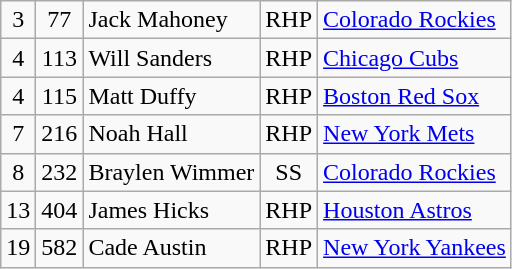<table class="wikitable">
<tr align="center">
<td>3</td>
<td>77</td>
<td align="left">Jack Mahoney</td>
<td>RHP</td>
<td align="left"><a href='#'>Colorado Rockies</a></td>
</tr>
<tr align="center">
<td>4</td>
<td>113</td>
<td align="left">Will Sanders</td>
<td>RHP</td>
<td align="left"><a href='#'>Chicago Cubs</a></td>
</tr>
<tr align="center">
<td>4</td>
<td>115</td>
<td align="left">Matt Duffy</td>
<td>RHP</td>
<td align="left"><a href='#'>Boston Red Sox</a></td>
</tr>
<tr align="center">
<td>7</td>
<td>216</td>
<td align="left">Noah Hall</td>
<td>RHP</td>
<td align="left"><a href='#'>New York Mets</a></td>
</tr>
<tr align="center">
<td>8</td>
<td>232</td>
<td align="left">Braylen Wimmer</td>
<td>SS</td>
<td align="left"><a href='#'>Colorado Rockies</a></td>
</tr>
<tr align="center">
<td>13</td>
<td>404</td>
<td align="left">James Hicks</td>
<td>RHP</td>
<td align="left"><a href='#'>Houston Astros</a></td>
</tr>
<tr align="center">
<td>19</td>
<td>582</td>
<td align="left">Cade Austin</td>
<td>RHP</td>
<td align="left"><a href='#'>New York Yankees</a></td>
</tr>
</table>
